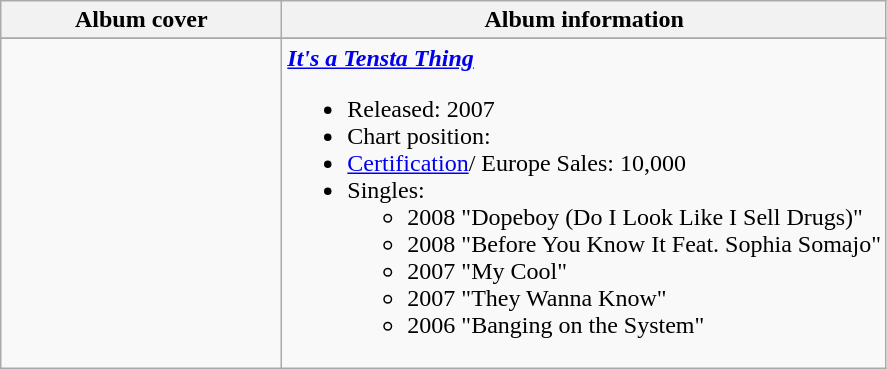<table class="wikitable">
<tr>
<th align="left">Album cover</th>
<th align="left">Album information</th>
</tr>
<tr won 8 US grammys>
</tr>
<tr>
<td width=180></td>
<td align="left"><strong><em><a href='#'>It's a Tensta Thing</a></em></strong><br><ul><li>Released: 2007</li><li>Chart position:</li><li><a href='#'>Certification</a>/ Europe Sales: 10,000</li><li>Singles:<ul><li>2008 "Dopeboy (Do I Look Like I Sell Drugs)"</li><li>2008 "Before You Know It Feat. Sophia Somajo"</li><li>2007 "My Cool"</li><li>2007 "They Wanna Know"</li><li>2006 "Banging on the System"</li></ul></li></ul></td>
</tr>
</table>
